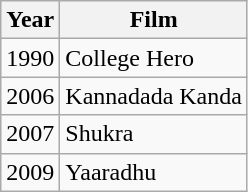<table class="wikitable sortable">
<tr>
<th class=unsortable>Year</th>
<th class=unsortable>Film</th>
</tr>
<tr>
<td>1990</td>
<td>College Hero</td>
</tr>
<tr>
<td>2006</td>
<td>Kannadada Kanda</td>
</tr>
<tr>
<td>2007</td>
<td>Shukra</td>
</tr>
<tr>
<td>2009</td>
<td>Yaaradhu</td>
</tr>
</table>
